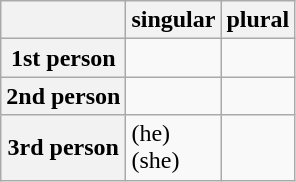<table class="wikitable">
<tr>
<th></th>
<th>singular</th>
<th>plural</th>
</tr>
<tr>
<th>1st person</th>
<td></td>
<td></td>
</tr>
<tr>
<th>2nd person</th>
<td></td>
<td></td>
</tr>
<tr>
<th>3rd person</th>
<td> (he)<br> (she)</td>
<td></td>
</tr>
</table>
